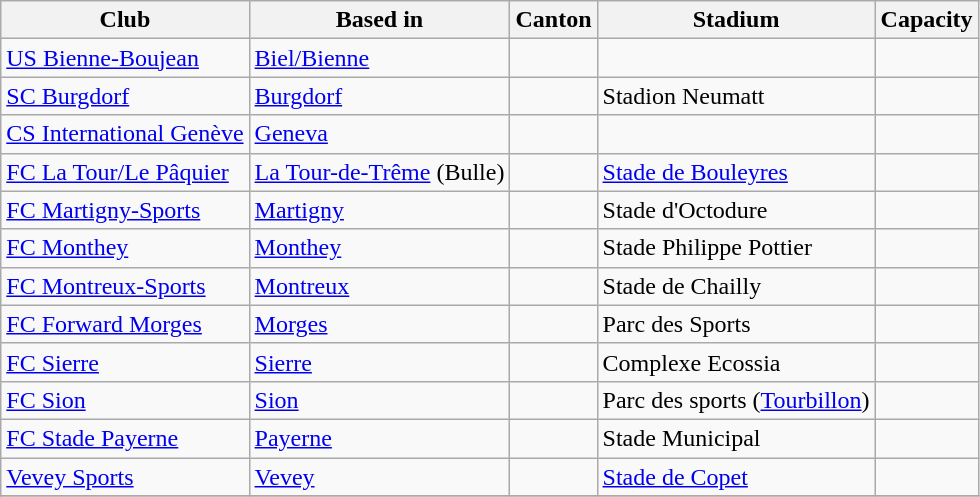<table class="wikitable">
<tr>
<th>Club</th>
<th>Based in</th>
<th>Canton</th>
<th>Stadium</th>
<th>Capacity</th>
</tr>
<tr>
<td><a href='#'>US Bienne-Boujean</a></td>
<td><a href='#'>Biel/Bienne</a></td>
<td></td>
<td></td>
<td></td>
</tr>
<tr>
<td><a href='#'>SC Burgdorf</a></td>
<td><a href='#'>Burgdorf</a></td>
<td></td>
<td>Stadion Neumatt</td>
<td></td>
</tr>
<tr>
<td><a href='#'>CS International Genève</a></td>
<td><a href='#'>Geneva</a></td>
<td></td>
<td></td>
<td></td>
</tr>
<tr>
<td><a href='#'>FC La Tour/Le Pâquier</a></td>
<td><a href='#'>La Tour-de-Trême</a> (Bulle)</td>
<td></td>
<td><a href='#'>Stade de Bouleyres</a></td>
<td></td>
</tr>
<tr>
<td><a href='#'>FC Martigny-Sports</a></td>
<td><a href='#'>Martigny</a></td>
<td></td>
<td>Stade d'Octodure</td>
<td></td>
</tr>
<tr>
<td><a href='#'>FC Monthey</a></td>
<td><a href='#'>Monthey</a></td>
<td></td>
<td>Stade Philippe Pottier</td>
<td></td>
</tr>
<tr>
<td><a href='#'>FC Montreux-Sports</a></td>
<td><a href='#'>Montreux</a></td>
<td></td>
<td>Stade de Chailly</td>
<td></td>
</tr>
<tr>
<td><a href='#'>FC Forward Morges</a></td>
<td><a href='#'>Morges</a></td>
<td></td>
<td>Parc des Sports</td>
<td></td>
</tr>
<tr>
<td><a href='#'>FC Sierre</a></td>
<td><a href='#'>Sierre</a></td>
<td></td>
<td>Complexe Ecossia</td>
<td></td>
</tr>
<tr>
<td><a href='#'>FC Sion</a></td>
<td><a href='#'>Sion</a></td>
<td></td>
<td>Parc des sports (<a href='#'>Tourbillon</a>)</td>
<td></td>
</tr>
<tr>
<td><a href='#'>FC Stade Payerne</a></td>
<td><a href='#'>Payerne</a></td>
<td></td>
<td>Stade Municipal</td>
<td></td>
</tr>
<tr>
<td><a href='#'>Vevey Sports</a></td>
<td><a href='#'>Vevey</a></td>
<td></td>
<td><a href='#'>Stade de Copet</a></td>
<td></td>
</tr>
<tr>
</tr>
</table>
